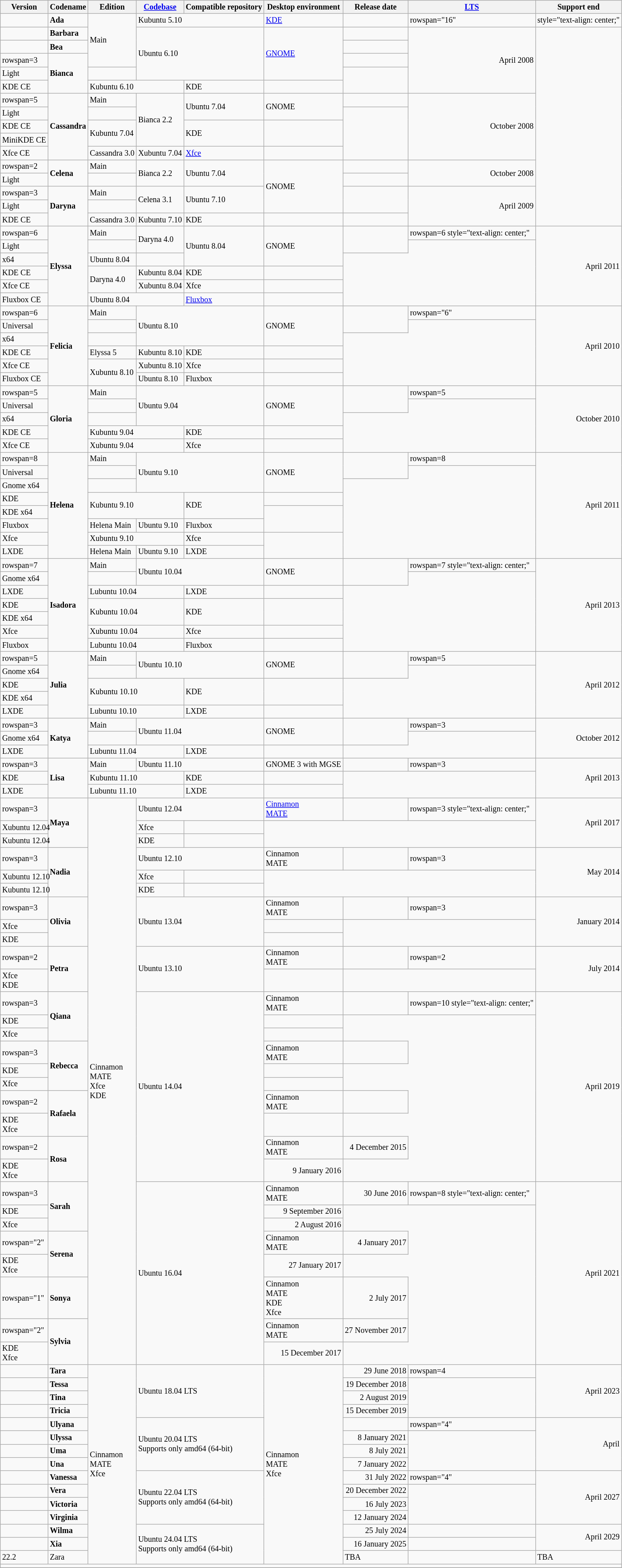<table class="wikitable sortable mw-collapsible sticky-header" style="font-size: smaller;">
<tr>
<th>Version</th>
<th>Codename</th>
<th>Edition</th>
<th><a href='#'>Codebase</a></th>
<th>Compatible repository</th>
<th>Desktop environment</th>
<th>Release date</th>
<th><a href='#'>LTS</a></th>
<th>Support end</th>
</tr>
<tr>
<td></td>
<td><strong>Ada</strong></td>
<td rowspan="4">Main</td>
<td colspan="2">Kubuntu 5.10 </td>
<td><a href='#'>KDE</a></td>
<td style="text-align: right;"></td>
<td>rowspan="16" </td>
<td>style="text-align: center;" </td>
</tr>
<tr>
<td></td>
<td><strong>Barbara</strong></td>
<td colspan="2" rowspan="4">Ubuntu 6.10 </td>
<td rowspan="4"><a href='#'>GNOME</a></td>
<td style="text-align: right;"></td>
<td rowspan="5" style="text-align: right;">April 2008</td>
</tr>
<tr>
<td></td>
<td><strong>Bea</strong></td>
<td style="text-align: right;"></td>
</tr>
<tr>
<td>rowspan=3 </td>
<td rowspan="3"><strong>Bianca</strong></td>
<td style="text-align: right;"></td>
</tr>
<tr>
<td>Light</td>
<td style="text-align: right;"></td>
</tr>
<tr>
<td>KDE CE</td>
<td colspan="2">Kubuntu 6.10</td>
<td>KDE</td>
<td style="text-align: right;"></td>
</tr>
<tr>
<td>rowspan=5 </td>
<td rowspan="5"><strong>Cassandra</strong></td>
<td>Main</td>
<td rowspan="4">Bianca 2.2</td>
<td rowspan="2">Ubuntu 7.04 </td>
<td rowspan="2">GNOME</td>
<td style="text-align: right;"></td>
<td rowspan="5" style="text-align: right;">October 2008</td>
</tr>
<tr>
<td>Light</td>
<td style="text-align: right;"></td>
</tr>
<tr>
<td>KDE CE</td>
<td rowspan="2">Kubuntu 7.04</td>
<td rowspan="2">KDE</td>
<td rowspan="2" style="text-align: right;"></td>
</tr>
<tr>
<td>MiniKDE CE</td>
</tr>
<tr>
<td>Xfce CE</td>
<td>Cassandra 3.0</td>
<td>Xubuntu 7.04</td>
<td><a href='#'>Xfce</a></td>
<td style="text-align: right;"></td>
</tr>
<tr>
<td>rowspan=2 </td>
<td rowspan="2"><strong>Celena</strong></td>
<td>Main</td>
<td rowspan="2">Bianca 2.2</td>
<td rowspan="2">Ubuntu 7.04 </td>
<td rowspan="4">GNOME</td>
<td style="text-align: right;"></td>
<td rowspan="2" style="text-align: right;">October 2008</td>
</tr>
<tr>
<td>Light</td>
<td style="text-align: right;"></td>
</tr>
<tr>
<td>rowspan=3 </td>
<td rowspan="3"><strong>Daryna</strong></td>
<td>Main</td>
<td rowspan="2">Celena 3.1</td>
<td rowspan="2">Ubuntu 7.10 </td>
<td rowspan="2" style="text-align: right;"></td>
<td rowspan="3" style="text-align: right;">April 2009</td>
</tr>
<tr>
<td>Light</td>
</tr>
<tr>
<td>KDE CE</td>
<td>Cassandra 3.0</td>
<td>Kubuntu 7.10</td>
<td>KDE</td>
<td style="text-align: right;"></td>
</tr>
<tr>
<td>rowspan=6 </td>
<td rowspan="6"><strong>Elyssa</strong></td>
<td>Main</td>
<td rowspan="2">Daryna 4.0</td>
<td rowspan="3">Ubuntu 8.04 </td>
<td rowspan="3">GNOME</td>
<td rowspan="2" style="text-align: right;"></td>
<td>rowspan=6 style="text-align: center;" </td>
<td rowspan="6" style="text-align: right;">April 2011</td>
</tr>
<tr>
<td>Light</td>
</tr>
<tr>
<td>x64</td>
<td>Ubuntu 8.04 </td>
<td style="text-align: right;"></td>
</tr>
<tr>
<td>KDE CE</td>
<td rowspan="2">Daryna 4.0</td>
<td>Kubuntu 8.04</td>
<td>KDE</td>
<td style="text-align: right;"></td>
</tr>
<tr>
<td>Xfce CE</td>
<td>Xubuntu 8.04</td>
<td>Xfce</td>
<td style="text-align: right;"></td>
</tr>
<tr>
<td>Fluxbox CE</td>
<td colspan="2">Ubuntu 8.04 </td>
<td><a href='#'>Fluxbox</a></td>
<td style="text-align: right;"></td>
</tr>
<tr>
<td>rowspan=6 </td>
<td rowspan="6"><strong>Felicia</strong></td>
<td>Main</td>
<td colspan="2" rowspan="3">Ubuntu 8.10 </td>
<td rowspan="3">GNOME</td>
<td rowspan="2" style="text-align: right;"></td>
<td>rowspan="6" </td>
<td rowspan="6" style="text-align: right;">April 2010</td>
</tr>
<tr>
<td>Universal </td>
</tr>
<tr>
<td>x64</td>
<td style="text-align: right;"></td>
</tr>
<tr>
<td>KDE CE</td>
<td>Elyssa 5</td>
<td>Kubuntu 8.10</td>
<td>KDE</td>
<td style="text-align: right;"></td>
</tr>
<tr>
<td>Xfce CE</td>
<td rowspan="2">Xubuntu 8.10</td>
<td>Xubuntu 8.10</td>
<td>Xfce</td>
<td style="text-align: right;"></td>
</tr>
<tr>
<td>Fluxbox CE</td>
<td>Ubuntu 8.10</td>
<td>Fluxbox</td>
<td style="text-align: right;"></td>
</tr>
<tr>
<td>rowspan=5 </td>
<td rowspan="5"><strong>Gloria</strong></td>
<td>Main</td>
<td colspan="2" rowspan="3">Ubuntu 9.04 </td>
<td rowspan="3">GNOME</td>
<td rowspan="2" style="text-align: right;"></td>
<td>rowspan=5 </td>
<td rowspan="5" style="text-align: right;">October 2010</td>
</tr>
<tr>
<td>Universal </td>
</tr>
<tr>
<td>x64</td>
<td style="text-align: right;"></td>
</tr>
<tr>
<td>KDE CE</td>
<td colspan="2">Kubuntu 9.04</td>
<td>KDE</td>
<td style="text-align: right;"></td>
</tr>
<tr>
<td>Xfce CE</td>
<td colspan="2">Xubuntu 9.04</td>
<td>Xfce</td>
<td style="text-align: right;"></td>
</tr>
<tr>
<td>rowspan=8 </td>
<td rowspan="8"><strong>Helena</strong></td>
<td>Main</td>
<td colspan="2" rowspan="3">Ubuntu 9.10 </td>
<td rowspan="3">GNOME</td>
<td rowspan="2" style="text-align: right;"></td>
<td>rowspan=8 </td>
<td rowspan="8" style="text-align: right;">April 2011</td>
</tr>
<tr>
<td>Universal </td>
</tr>
<tr>
<td>Gnome x64</td>
<td style="text-align: right;"></td>
</tr>
<tr>
<td>KDE</td>
<td colspan="2" rowspan="2">Kubuntu 9.10</td>
<td rowspan="2">KDE</td>
<td style="text-align: right;"></td>
</tr>
<tr>
<td>KDE x64</td>
<td rowspan="2" style="text-align: right;"></td>
</tr>
<tr>
<td>Fluxbox</td>
<td>Helena Main</td>
<td>Ubuntu 9.10 </td>
<td>Fluxbox</td>
</tr>
<tr>
<td>Xfce</td>
<td colspan="2">Xubuntu 9.10</td>
<td>Xfce</td>
<td rowspan="2" style="text-align: right;"></td>
</tr>
<tr>
<td>LXDE</td>
<td>Helena Main</td>
<td>Ubuntu 9.10 </td>
<td>LXDE</td>
</tr>
<tr>
<td>rowspan=7 </td>
<td rowspan="7"><strong>Isadora</strong></td>
<td>Main</td>
<td colspan="2" rowspan="2">Ubuntu 10.04 </td>
<td rowspan="2">GNOME</td>
<td rowspan="2" style="text-align: right;"></td>
<td>rowspan=7 style="text-align: center;" </td>
<td rowspan="7" style="text-align: right;">April 2013</td>
</tr>
<tr>
<td>Gnome x64</td>
</tr>
<tr>
<td>LXDE</td>
<td colspan="2">Lubuntu 10.04</td>
<td>LXDE</td>
<td style="text-align: right;"></td>
</tr>
<tr>
<td>KDE</td>
<td colspan="2" rowspan="2">Kubuntu 10.04</td>
<td rowspan="2">KDE</td>
<td rowspan="2" style="text-align: right;"></td>
</tr>
<tr>
<td>KDE x64</td>
</tr>
<tr>
<td>Xfce</td>
<td colspan="2">Xubuntu 10.04</td>
<td>Xfce</td>
<td style="text-align: right;"></td>
</tr>
<tr>
<td>Fluxbox</td>
<td colspan="2">Lubuntu 10.04</td>
<td>Fluxbox</td>
<td style="text-align: right;"></td>
</tr>
<tr>
<td>rowspan=5 </td>
<td rowspan="5"><strong>Julia</strong></td>
<td>Main</td>
<td colspan="2" rowspan="2">Ubuntu 10.10 </td>
<td rowspan="2">GNOME</td>
<td rowspan="2" style="text-align: right;"></td>
<td>rowspan=5 </td>
<td rowspan="5" style="text-align: right;">April 2012</td>
</tr>
<tr>
<td>Gnome x64</td>
</tr>
<tr>
<td>KDE</td>
<td colspan="2" rowspan="2">Kubuntu 10.10</td>
<td rowspan="2">KDE</td>
<td rowspan="2" style="text-align: right;"></td>
</tr>
<tr>
<td>KDE x64</td>
</tr>
<tr>
<td>LXDE</td>
<td colspan="2">Lubuntu 10.10</td>
<td>LXDE</td>
<td style="text-align: right;"></td>
</tr>
<tr>
<td>rowspan=3 </td>
<td rowspan="3"><strong>Katya</strong></td>
<td>Main</td>
<td colspan="2" rowspan="2">Ubuntu 11.04 </td>
<td rowspan="2">GNOME</td>
<td rowspan="2" style="text-align: right;"></td>
<td>rowspan=3 </td>
<td rowspan="3" style="text-align: right;">October 2012</td>
</tr>
<tr>
<td>Gnome x64</td>
</tr>
<tr>
<td>LXDE</td>
<td colspan="2">Lubuntu 11.04</td>
<td>LXDE</td>
<td style="text-align: right;"></td>
</tr>
<tr>
<td>rowspan=3 </td>
<td rowspan="3"><strong>Lisa</strong></td>
<td>Main</td>
<td colspan="2">Ubuntu 11.10 </td>
<td>GNOME 3 with MGSE</td>
<td style="text-align: right;"></td>
<td>rowspan=3 </td>
<td rowspan="3" style="text-align: right;">April 2013</td>
</tr>
<tr>
<td>KDE</td>
<td colspan="2">Kubuntu 11.10</td>
<td>KDE</td>
<td style="text-align: right;"></td>
</tr>
<tr>
<td>LXDE</td>
<td colspan="2">Lubuntu 11.10</td>
<td>LXDE</td>
<td style="text-align: right;"></td>
</tr>
<tr>
<td>rowspan=3 </td>
<td rowspan="3"><strong>Maya</strong></td>
<td rowspan="29">Cinnamon<br>MATE<br>Xfce<br>KDE</td>
<td colspan="2">Ubuntu 12.04 </td>
<td><a href='#'>Cinnamon</a><br><a href='#'>MATE</a></td>
<td style="text-align: right;"></td>
<td>rowspan=3 style="text-align: center;" </td>
<td rowspan="3" style="text-align: right;">April 2017</td>
</tr>
<tr>
<td colspan="2">Xubuntu 12.04</td>
<td>Xfce</td>
<td style="text-align: right;"></td>
</tr>
<tr>
<td colspan="2">Kubuntu 12.04</td>
<td>KDE</td>
<td style="text-align: right;"></td>
</tr>
<tr>
<td>rowspan=3 </td>
<td rowspan="3"><strong>Nadia</strong></td>
<td colspan="2">Ubuntu 12.10 </td>
<td>Cinnamon<br>MATE</td>
<td style="text-align: right;"></td>
<td>rowspan=3 </td>
<td rowspan="3" style="text-align: right;">May 2014</td>
</tr>
<tr>
<td colspan="2">Xubuntu 12.10</td>
<td>Xfce</td>
<td style="text-align: right;"></td>
</tr>
<tr>
<td colspan="2">Kubuntu 12.10</td>
<td>KDE</td>
<td style="text-align: right;"></td>
</tr>
<tr>
<td>rowspan=3 </td>
<td rowspan="3"><strong>Olivia</strong></td>
<td colspan="2" rowspan="3">Ubuntu 13.04 </td>
<td>Cinnamon<br>MATE</td>
<td style="text-align: right;"></td>
<td>rowspan=3 </td>
<td rowspan="3" style="text-align: right;">January 2014</td>
</tr>
<tr>
<td>Xfce</td>
<td style="text-align: right;"></td>
</tr>
<tr>
<td>KDE</td>
<td style="text-align: right;"></td>
</tr>
<tr>
<td>rowspan=2 </td>
<td rowspan="2"><strong>Petra</strong></td>
<td colspan="2" rowspan="2">Ubuntu 13.10 </td>
<td>Cinnamon<br>MATE</td>
<td style="text-align: right;"></td>
<td>rowspan=2 </td>
<td rowspan="2" style="text-align: right;">July 2014</td>
</tr>
<tr>
<td>Xfce<br>KDE</td>
<td style="text-align: right;"></td>
</tr>
<tr>
<td>rowspan=3 </td>
<td rowspan="3"><strong>Qiana</strong></td>
<td colspan="2" rowspan="10">Ubuntu 14.04 </td>
<td>Cinnamon<br>MATE</td>
<td rowspan="1" style="text-align: right;"></td>
<td>rowspan=10 style="text-align: center;" </td>
<td rowspan="10" style="text-align: right;">April 2019</td>
</tr>
<tr>
<td>KDE</td>
<td style="text-align: right;"></td>
</tr>
<tr>
<td>Xfce</td>
<td style="text-align: right;"></td>
</tr>
<tr>
<td>rowspan=3 </td>
<td rowspan="3"><strong>Rebecca</strong></td>
<td>Cinnamon<br>MATE</td>
<td rowspan="1" style="text-align: right;"></td>
</tr>
<tr>
<td>KDE</td>
<td style="text-align: right;"></td>
</tr>
<tr>
<td>Xfce</td>
<td style="text-align: right;"></td>
</tr>
<tr>
<td>rowspan=2 </td>
<td rowspan="2"><strong>Rafaela</strong></td>
<td>Cinnamon<br>MATE</td>
<td rowspan="1" style="text-align: right;"></td>
</tr>
<tr>
<td>KDE<br>Xfce</td>
<td rowspan="1" style="text-align: right;"></td>
</tr>
<tr>
<td>rowspan=2 </td>
<td rowspan="2"><strong>Rosa</strong></td>
<td>Cinnamon<br>MATE</td>
<td rowspan="1" style="text-align: right;">4 December 2015</td>
</tr>
<tr>
<td>KDE<br>Xfce</td>
<td rowspan="1" style="text-align: right;">9 January 2016</td>
</tr>
<tr>
<td>rowspan=3 </td>
<td rowspan="3"><strong>Sarah</strong></td>
<td colspan="2" rowspan="8">Ubuntu 16.04 </td>
<td>Cinnamon<br>MATE</td>
<td style="text-align: right;" rowspan1>30 June 2016</td>
<td>rowspan=8 style="text-align: center;" </td>
<td rowspan="8" style="text-align: right;">April 2021</td>
</tr>
<tr>
<td>KDE</td>
<td style="text-align: right;">9 September 2016</td>
</tr>
<tr>
<td>Xfce</td>
<td style="text-align: right;">2 August 2016</td>
</tr>
<tr>
<td>rowspan="2" </td>
<td rowspan="2"><strong>Serena</strong></td>
<td>Cinnamon<br>MATE</td>
<td rowspan="1" style="text-align: right;">4 January 2017</td>
</tr>
<tr>
<td>KDE<br>Xfce</td>
<td rowspan="1" style="text-align: right;">27 January 2017</td>
</tr>
<tr>
<td>rowspan="1" </td>
<td rowspan="1"><strong>Sonya</strong></td>
<td>Cinnamon<br>MATE<br>KDE<br>Xfce</td>
<td rowspan="1" style="text-align: right;">2 July 2017</td>
</tr>
<tr>
<td>rowspan="2" </td>
<td rowspan="2"><strong>Sylvia</strong></td>
<td>Cinnamon<br>MATE</td>
<td rowspan="1" style="text-align: right;">27 November 2017</td>
</tr>
<tr>
<td>KDE<br>Xfce</td>
<td rowspan="1" style="text-align: right;">15 December 2017</td>
</tr>
<tr>
<td></td>
<td><strong>Tara</strong></td>
<td rowspan="15">Cinnamon<br>MATE<br>Xfce</td>
<td colspan="2" rowspan="4">Ubuntu 18.04 LTS </td>
<td rowspan="15">Cinnamon<br>MATE<br>Xfce</td>
<td style="text-align: right;">29 June 2018</td>
<td>rowspan=4 </td>
<td rowspan="4" style="text-align: right;">April 2023</td>
</tr>
<tr>
<td></td>
<td><strong>Tessa</strong></td>
<td style="text-align: right;">19 December 2018</td>
</tr>
<tr>
<td></td>
<td><strong>Tina</strong></td>
<td style="text-align: right;">2 August 2019</td>
</tr>
<tr>
<td></td>
<td><strong>Tricia</strong></td>
<td style="text-align: right;">15 December 2019</td>
</tr>
<tr>
<td></td>
<td><strong>Ulyana</strong></td>
<td colspan="2" rowspan="4">Ubuntu 20.04 LTS <br>Supports only amd64 (64-bit)</td>
<td style="text-align: right;"></td>
<td>rowspan="4" </td>
<td rowspan="4" style="text-align: right;">April </td>
</tr>
<tr>
<td></td>
<td><strong>Ulyssa</strong></td>
<td style="text-align: right;">8 January 2021</td>
</tr>
<tr>
<td></td>
<td><strong>Uma</strong></td>
<td style="text-align: right;">8 July 2021</td>
</tr>
<tr>
<td></td>
<td><strong>Una</strong></td>
<td style="text-align: right;">7 January 2022</td>
</tr>
<tr>
<td></td>
<td><strong>Vanessa</strong></td>
<td colspan="2" rowspan="4">Ubuntu 22.04 LTS <br>Supports only amd64 (64-bit)</td>
<td style="text-align: right;">31 July 2022</td>
<td>rowspan="4" </td>
<td rowspan="4" style="text-align: right;">April 2027</td>
</tr>
<tr>
<td></td>
<td><strong>Vera</strong></td>
<td style="text-align: right;">20 December 2022</td>
</tr>
<tr>
<td></td>
<td><strong>Victoria</strong></td>
<td style="text-align: right;">16 July 2023</td>
</tr>
<tr>
<td></td>
<td><strong>Virginia</strong></td>
<td style="text-align: right;">12 January 2024</td>
</tr>
<tr>
<td></td>
<td><strong>Wilma</strong></td>
<td colspan="2" rowspan="3">Ubuntu 24.04 LTS <br>Supports only amd64 (64-bit)</td>
<td style="text-align: right;">25 July 2024</td>
<td></td>
<td rowspan="2" style="text-align: right;">April 2029</td>
</tr>
<tr>
<td></td>
<td><strong>Xia</strong></td>
<td style="text-align: right;">16 January 2025</td>
<td></td>
</tr>
<tr>
<td>22.2</td>
<td>Zara</td>
<td>TBA</td>
<td></td>
<td>TBA</td>
</tr>
<tr>
<td colspan="9"></td>
</tr>
<tr>
</tr>
</table>
